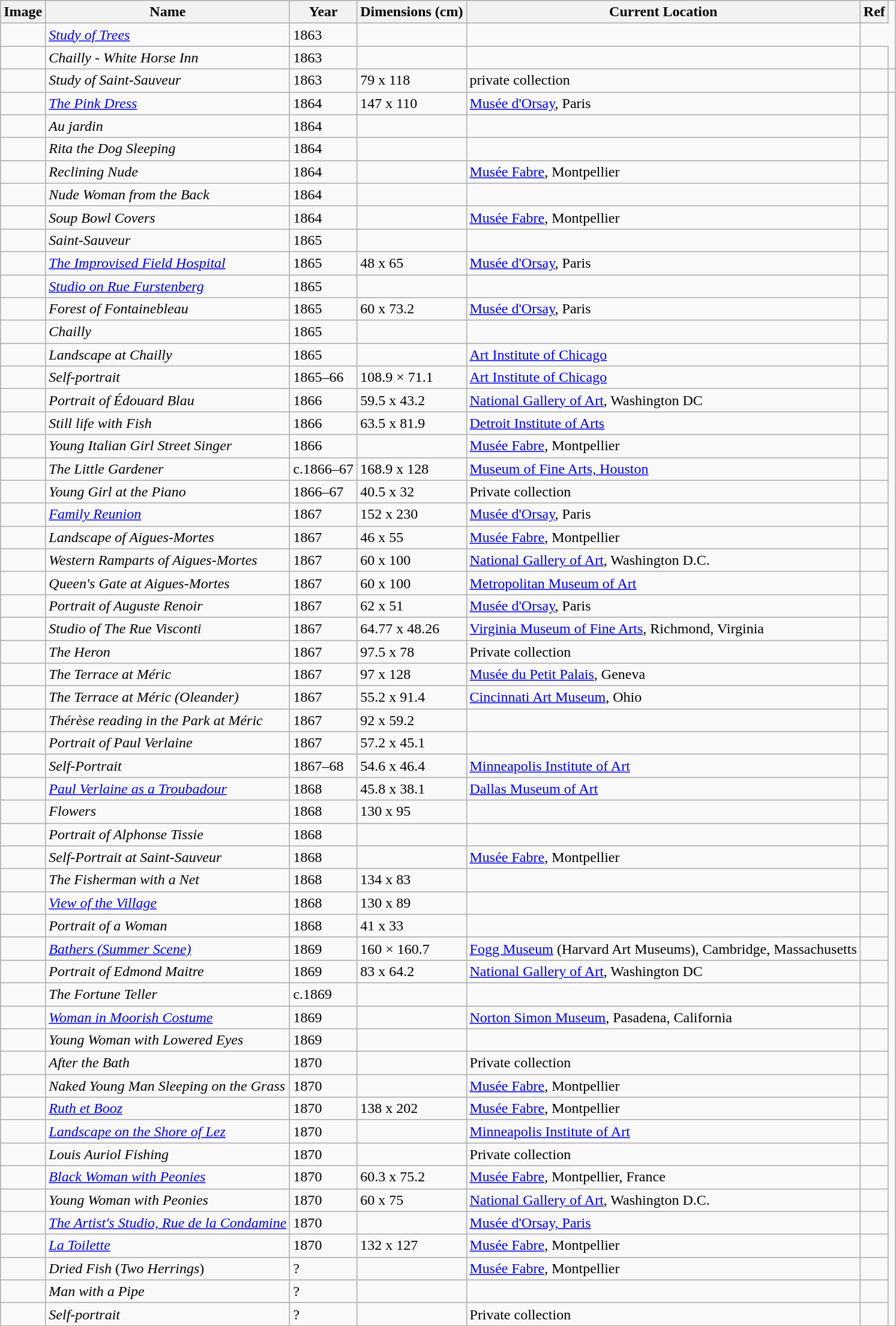<table class="sortable wikitable" style="margin-left:0.5em; text-align:left">
<tr>
<th>Image</th>
<th>Name</th>
<th>Year</th>
<th>Dimensions (cm)</th>
<th>Current Location</th>
<th>Ref</th>
</tr>
<tr>
<td></td>
<td><em><a href='#'>Study of Trees</a></em></td>
<td>1863</td>
<td></td>
<td></td>
</tr>
<tr>
<td></td>
<td><em>Chailly - White Horse Inn</em></td>
<td>1863</td>
<td></td>
<td></td>
<td></td>
</tr>
<tr>
<td></td>
<td><em>Study of Saint-Sauveur</em></td>
<td>1863</td>
<td>79 x 118</td>
<td>private collection</td>
<td></td>
<td></td>
</tr>
<tr>
<td></td>
<td><em><a href='#'>The Pink Dress</a></em></td>
<td>1864</td>
<td>147 x 110</td>
<td><a href='#'>Musée d'Orsay</a>, Paris</td>
<td></td>
</tr>
<tr>
<td></td>
<td><em>Au jardin</em></td>
<td>1864</td>
<td></td>
<td></td>
<td></td>
</tr>
<tr>
<td></td>
<td><em>Rita the Dog Sleeping</em></td>
<td>1864</td>
<td></td>
<td></td>
<td></td>
</tr>
<tr>
<td></td>
<td><em>Reclining Nude</em></td>
<td>1864</td>
<td></td>
<td><a href='#'>Musée Fabre</a>, Montpellier</td>
<td> </td>
</tr>
<tr>
<td></td>
<td><em>Nude Woman from the Back</em></td>
<td>1864</td>
<td></td>
<td></td>
<td></td>
</tr>
<tr>
<td></td>
<td><em>Soup Bowl Covers</em></td>
<td>1864</td>
<td></td>
<td><a href='#'>Musée Fabre</a>, Montpellier</td>
<td> </td>
</tr>
<tr>
<td></td>
<td><em>Saint-Sauveur</em></td>
<td>1865</td>
<td></td>
<td></td>
<td></td>
</tr>
<tr>
<td></td>
<td><em><a href='#'>The Improvised Field Hospital</a></em></td>
<td>1865</td>
<td>48 x 65</td>
<td><a href='#'>Musée d'Orsay</a>, Paris</td>
<td></td>
</tr>
<tr>
<td></td>
<td><em><a href='#'>Studio on Rue Furstenberg</a></em></td>
<td>1865</td>
<td></td>
<td></td>
<td></td>
</tr>
<tr>
<td></td>
<td><em>Forest of Fontainebleau</em></td>
<td>1865</td>
<td>60 x 73.2</td>
<td><a href='#'>Musée d'Orsay</a>, Paris</td>
<td></td>
</tr>
<tr>
<td></td>
<td><em> Chailly</em></td>
<td>1865</td>
<td></td>
<td></td>
<td></td>
</tr>
<tr>
<td></td>
<td><em>Landscape at Chailly</em></td>
<td>1865</td>
<td></td>
<td><a href='#'>Art Institute of Chicago</a></td>
<td></td>
</tr>
<tr>
<td></td>
<td><em>Self-portrait</em></td>
<td>1865–66</td>
<td>108.9 × 71.1</td>
<td><a href='#'>Art Institute of Chicago</a></td>
<td></td>
</tr>
<tr>
<td></td>
<td><em>Portrait of Édouard Blau</em></td>
<td>1866</td>
<td>59.5 x 43.2</td>
<td><a href='#'>National Gallery of Art</a>, Washington DC</td>
<td></td>
</tr>
<tr>
<td></td>
<td><em>Still life with Fish</em></td>
<td>1866</td>
<td>63.5 x 81.9</td>
<td><a href='#'>Detroit Institute of Arts</a></td>
<td></td>
</tr>
<tr>
<td></td>
<td><em>Young Italian Girl Street Singer</em></td>
<td>1866</td>
<td></td>
<td><a href='#'>Musée Fabre</a>, Montpellier</td>
<td></td>
</tr>
<tr>
<td></td>
<td><em>The Little Gardener</em></td>
<td>c.1866–67</td>
<td>168.9 x 128</td>
<td><a href='#'>Museum of Fine Arts, Houston</a></td>
<td> </td>
</tr>
<tr>
<td></td>
<td><em>Young Girl at the Piano</em></td>
<td>1866–67</td>
<td>40.5 x 32</td>
<td>Private collection</td>
<td></td>
</tr>
<tr>
<td></td>
<td><em><a href='#'>Family Reunion</a></em></td>
<td>1867</td>
<td>152 x 230</td>
<td><a href='#'>Musée d'Orsay</a>, Paris</td>
<td></td>
</tr>
<tr>
<td></td>
<td><em>Landscape of Aigues-Mortes</em></td>
<td>1867</td>
<td>46 x 55</td>
<td><a href='#'>Musée Fabre</a>, Montpellier</td>
<td></td>
</tr>
<tr>
<td></td>
<td><em>Western Ramparts of Aigues-Mortes</em></td>
<td>1867</td>
<td>60 x 100</td>
<td><a href='#'>National Gallery of Art</a>, Washington D.C.</td>
<td></td>
</tr>
<tr>
<td></td>
<td><em>Queen's Gate at Aigues-Mortes</em></td>
<td>1867</td>
<td>60 x 100</td>
<td><a href='#'>Metropolitan Museum of Art</a></td>
<td></td>
</tr>
<tr>
<td></td>
<td><em>Portrait of Auguste Renoir</em></td>
<td>1867</td>
<td>62 x 51</td>
<td><a href='#'>Musée d'Orsay</a>, Paris</td>
<td></td>
</tr>
<tr>
<td></td>
<td><em>Studio of The Rue Visconti</em></td>
<td>1867</td>
<td>64.77 x 48.26</td>
<td><a href='#'>Virginia Museum of Fine Arts</a>, Richmond, Virginia</td>
<td></td>
</tr>
<tr>
<td></td>
<td><em>The Heron</em></td>
<td>1867</td>
<td>97.5 x 78</td>
<td>Private collection</td>
<td></td>
</tr>
<tr>
<td></td>
<td><em>The Terrace at Méric</em></td>
<td>1867</td>
<td>97 x 128</td>
<td><a href='#'>Musée du Petit Palais</a>, Geneva</td>
<td></td>
</tr>
<tr>
<td></td>
<td><em>The Terrace at Méric (Oleander)</em></td>
<td>1867</td>
<td>55.2 x 91.4</td>
<td><a href='#'>Cincinnati Art Museum</a>, Ohio</td>
<td> </td>
</tr>
<tr>
<td></td>
<td><em>Thérèse reading in the Park at Méric</em></td>
<td>1867</td>
<td>92 x 59.2</td>
<td></td>
<td></td>
</tr>
<tr>
<td></td>
<td><em>Portrait of Paul Verlaine</em></td>
<td>1867</td>
<td>57.2 x 45.1</td>
<td></td>
<td></td>
</tr>
<tr>
<td></td>
<td><em>Self-Portrait</em></td>
<td>1867–68</td>
<td>54.6 x 46.4</td>
<td><a href='#'>Minneapolis Institute of Art</a></td>
<td> </td>
</tr>
<tr>
<td></td>
<td><em><a href='#'>Paul Verlaine as a Troubadour</a></em></td>
<td>1868</td>
<td>45.8 x 38.1</td>
<td><a href='#'>Dallas Museum of Art</a></td>
<td></td>
</tr>
<tr>
<td></td>
<td><em>Flowers</em></td>
<td>1868</td>
<td>130 x 95</td>
<td></td>
<td></td>
</tr>
<tr>
<td></td>
<td><em>Portrait of Alphonse Tissie</em></td>
<td>1868</td>
<td></td>
<td></td>
<td> </td>
</tr>
<tr>
<td></td>
<td><em>Self-Portrait at Saint-Sauveur</em></td>
<td>1868</td>
<td></td>
<td><a href='#'>Musée Fabre</a>, Montpellier</td>
<td></td>
</tr>
<tr>
<td></td>
<td><em>The Fisherman with a Net</em></td>
<td>1868</td>
<td>134 x 83</td>
<td></td>
<td></td>
</tr>
<tr>
<td></td>
<td><em><a href='#'>View of the Village</a></em></td>
<td>1868</td>
<td>130 x 89</td>
<td></td>
<td></td>
</tr>
<tr>
<td></td>
<td><em>Portrait of a Woman</em></td>
<td>1868</td>
<td>41 x 33</td>
<td></td>
<td></td>
</tr>
<tr>
<td></td>
<td><em><a href='#'>Bathers (Summer Scene)</a></em></td>
<td>1869</td>
<td>160 × 160.7</td>
<td><a href='#'>Fogg Museum</a> (Harvard Art Museums), Cambridge, Massachusetts</td>
<td> </td>
</tr>
<tr>
<td></td>
<td><em>Portrait of Edmond Maitre</em></td>
<td>1869</td>
<td>83 x 64.2</td>
<td><a href='#'>National Gallery of Art</a>, Washington DC</td>
<td></td>
</tr>
<tr>
<td></td>
<td><em>The Fortune Teller</em></td>
<td>c.1869</td>
<td></td>
<td></td>
<td></td>
</tr>
<tr>
<td></td>
<td><em><a href='#'>Woman in Moorish Costume</a></em></td>
<td>1869</td>
<td></td>
<td><a href='#'>Norton Simon Museum</a>, Pasadena, California</td>
<td> </td>
</tr>
<tr>
<td></td>
<td><em>Young Woman with Lowered Eyes</em></td>
<td>1869</td>
<td></td>
<td></td>
<td></td>
</tr>
<tr>
<td></td>
<td><em>After the Bath</em></td>
<td>1870</td>
<td></td>
<td>Private collection</td>
<td></td>
</tr>
<tr>
<td></td>
<td><em>Naked Young Man Sleeping on the Grass</em></td>
<td>1870</td>
<td></td>
<td><a href='#'>Musée Fabre</a>, Montpellier</td>
<td></td>
</tr>
<tr>
<td></td>
<td><em><a href='#'>Ruth et Booz</a></em></td>
<td>1870</td>
<td>138 x 202</td>
<td><a href='#'>Musée Fabre</a>, Montpellier</td>
<td></td>
</tr>
<tr>
<td></td>
<td><em><a href='#'>Landscape on the Shore of Lez</a></em></td>
<td>1870</td>
<td></td>
<td><a href='#'>Minneapolis Institute of Art</a></td>
<td> </td>
</tr>
<tr>
<td></td>
<td><em>Louis Auriol Fishing</em></td>
<td>1870</td>
<td></td>
<td>Private collection</td>
<td></td>
</tr>
<tr>
<td></td>
<td><em><a href='#'>Black Woman with Peonies</a></em></td>
<td>1870</td>
<td>60.3 x 75.2</td>
<td><a href='#'>Musée Fabre</a>, Montpellier, France</td>
<td> </td>
</tr>
<tr>
<td></td>
<td><em>Young Woman with Peonies</em></td>
<td>1870</td>
<td>60 x 75</td>
<td><a href='#'>National Gallery of Art</a>, Washington D.C.</td>
<td></td>
</tr>
<tr>
<td></td>
<td><em><a href='#'>The Artist's Studio, Rue de la Condamine</a></em></td>
<td>1870</td>
<td></td>
<td><a href='#'>Musée d'Orsay, Paris</a></td>
<td></td>
</tr>
<tr>
<td></td>
<td><em><a href='#'>La Toilette</a></em></td>
<td>1870</td>
<td>132 x 127</td>
<td><a href='#'>Musée Fabre</a>, Montpellier</td>
<td> </td>
</tr>
<tr>
<td></td>
<td><em>Dried Fish</em> (<em>Two Herrings</em>)</td>
<td>?</td>
<td></td>
<td><a href='#'>Musée Fabre</a>, Montpellier</td>
<td> </td>
</tr>
<tr>
<td></td>
<td><em>Man with a Pipe</em></td>
<td>?</td>
<td></td>
<td></td>
<td></td>
</tr>
<tr>
<td></td>
<td><em>Self-portrait</em></td>
<td>?</td>
<td></td>
<td>Private collection</td>
<td></td>
</tr>
<tr>
</tr>
</table>
